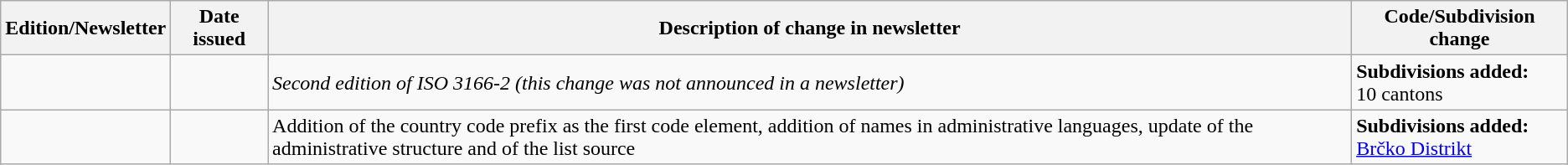<table class="wikitable">
<tr>
<th>Edition/Newsletter</th>
<th>Date issued</th>
<th>Description of change in newsletter</th>
<th>Code/Subdivision change</th>
</tr>
<tr>
<td id="II"></td>
<td></td>
<td><em>Second edition of ISO 3166-2 (this change was not announced in a newsletter)</em></td>
<td style=white-space:nowrap><strong>Subdivisions added:</strong><br> 10 cantons</td>
</tr>
<tr>
<td id="II-2"></td>
<td></td>
<td>Addition of the country code prefix as the first code element, addition of names in administrative languages, update of the administrative structure and of the list source</td>
<td style=white-space:nowrap><strong>Subdivisions added:</strong><br>  <a href='#'>Brčko Distrikt</a></td>
</tr>
</table>
